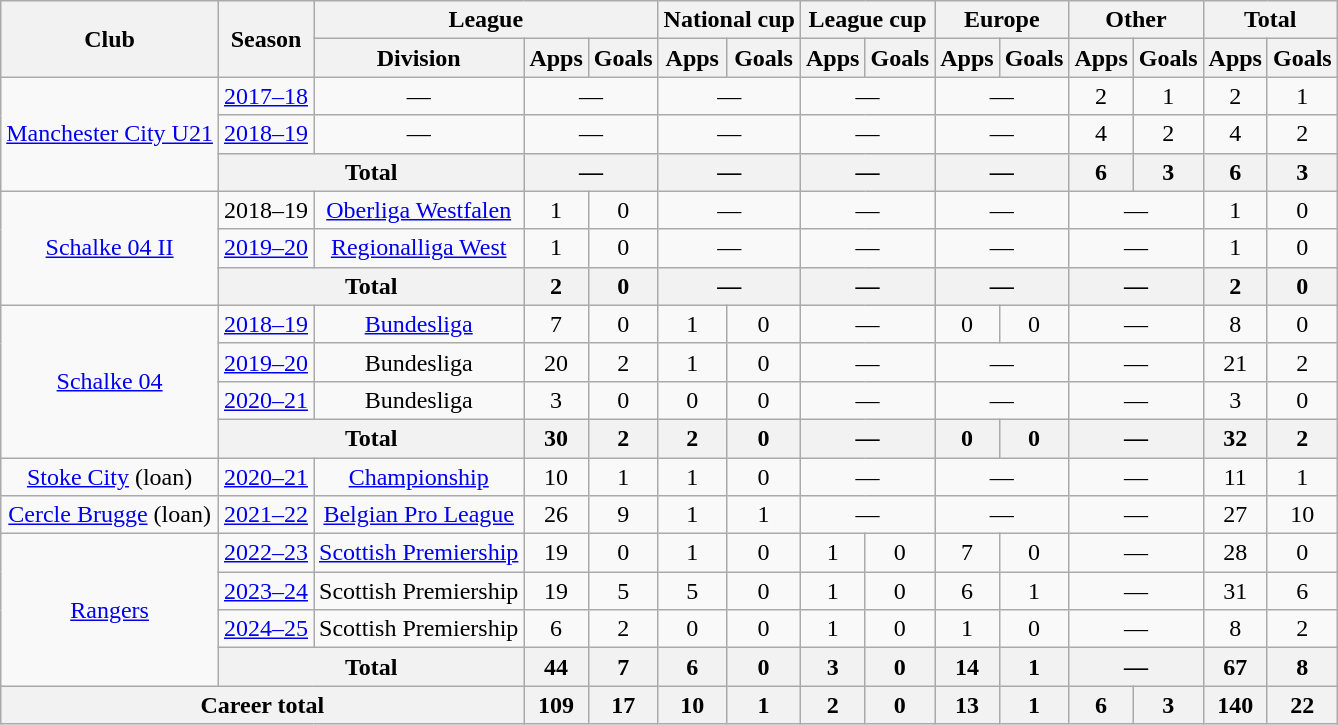<table class="wikitable" style="text-align:center">
<tr>
<th rowspan=2>Club</th>
<th rowspan=2>Season</th>
<th colspan=3>League</th>
<th colspan=2>National cup</th>
<th colspan=2>League cup</th>
<th colspan=2>Europe</th>
<th colspan=2>Other</th>
<th colspan=2>Total</th>
</tr>
<tr>
<th>Division</th>
<th>Apps</th>
<th>Goals</th>
<th>Apps</th>
<th>Goals</th>
<th>Apps</th>
<th>Goals</th>
<th>Apps</th>
<th>Goals</th>
<th>Apps</th>
<th>Goals</th>
<th>Apps</th>
<th>Goals</th>
</tr>
<tr>
<td rowspan=3><a href='#'>Manchester City U21</a></td>
<td><a href='#'>2017–18</a></td>
<td>—</td>
<td colspan=2>—</td>
<td colspan=2>—</td>
<td colspan=2>—</td>
<td colspan=2>—</td>
<td>2</td>
<td>1</td>
<td>2</td>
<td>1</td>
</tr>
<tr>
<td><a href='#'>2018–19</a></td>
<td>—</td>
<td colspan=2>—</td>
<td colspan=2>—</td>
<td colspan=2>—</td>
<td colspan=2>—</td>
<td>4</td>
<td>2</td>
<td>4</td>
<td>2</td>
</tr>
<tr>
<th colspan=2>Total</th>
<th colspan=2>—</th>
<th colspan=2>—</th>
<th colspan=2>—</th>
<th colspan=2>—</th>
<th>6</th>
<th>3</th>
<th>6</th>
<th>3</th>
</tr>
<tr>
<td rowspan=3><a href='#'>Schalke 04 II</a></td>
<td>2018–19</td>
<td><a href='#'>Oberliga Westfalen</a></td>
<td>1</td>
<td>0</td>
<td colspan=2>—</td>
<td colspan=2>—</td>
<td colspan=2>—</td>
<td colspan=2>—</td>
<td>1</td>
<td>0</td>
</tr>
<tr>
<td><a href='#'>2019–20</a></td>
<td><a href='#'>Regionalliga West</a></td>
<td>1</td>
<td>0</td>
<td colspan=2>—</td>
<td colspan=2>—</td>
<td colspan=2>—</td>
<td colspan=2>—</td>
<td>1</td>
<td>0</td>
</tr>
<tr>
<th colspan=2>Total</th>
<th>2</th>
<th>0</th>
<th colspan=2>—</th>
<th colspan=2>—</th>
<th colspan=2>—</th>
<th colspan=2>—</th>
<th>2</th>
<th>0</th>
</tr>
<tr>
<td rowspan=4><a href='#'>Schalke 04</a></td>
<td><a href='#'>2018–19</a></td>
<td><a href='#'>Bundesliga</a></td>
<td>7</td>
<td>0</td>
<td>1</td>
<td>0</td>
<td colspan=2>—</td>
<td>0</td>
<td>0</td>
<td colspan=2>—</td>
<td>8</td>
<td>0</td>
</tr>
<tr>
<td><a href='#'>2019–20</a></td>
<td>Bundesliga</td>
<td>20</td>
<td>2</td>
<td>1</td>
<td>0</td>
<td colspan=2>—</td>
<td colspan=2>—</td>
<td colspan=2>—</td>
<td>21</td>
<td>2</td>
</tr>
<tr>
<td><a href='#'>2020–21</a></td>
<td>Bundesliga</td>
<td>3</td>
<td>0</td>
<td>0</td>
<td>0</td>
<td colspan=2>—</td>
<td colspan=2>—</td>
<td colspan=2>—</td>
<td>3</td>
<td>0</td>
</tr>
<tr>
<th colspan=2>Total</th>
<th>30</th>
<th>2</th>
<th>2</th>
<th>0</th>
<th colspan=2>—</th>
<th>0</th>
<th>0</th>
<th colspan=2>—</th>
<th>32</th>
<th>2</th>
</tr>
<tr>
<td><a href='#'>Stoke City</a> (loan)</td>
<td><a href='#'>2020–21</a></td>
<td><a href='#'>Championship</a></td>
<td>10</td>
<td>1</td>
<td>1</td>
<td>0</td>
<td colspan=2>—</td>
<td colspan=2>—</td>
<td colspan=2>—</td>
<td>11</td>
<td>1</td>
</tr>
<tr>
<td><a href='#'>Cercle Brugge</a> (loan)</td>
<td><a href='#'>2021–22</a></td>
<td><a href='#'>Belgian Pro League</a></td>
<td>26</td>
<td>9</td>
<td>1</td>
<td>1</td>
<td colspan=2>—</td>
<td colspan=2>—</td>
<td colspan=2>—</td>
<td>27</td>
<td>10</td>
</tr>
<tr>
<td rowspan=4><a href='#'>Rangers</a></td>
<td><a href='#'>2022–23</a></td>
<td><a href='#'>Scottish Premiership</a></td>
<td>19</td>
<td>0</td>
<td>1</td>
<td>0</td>
<td>1</td>
<td>0</td>
<td>7</td>
<td>0</td>
<td colspan=2>—</td>
<td>28</td>
<td>0</td>
</tr>
<tr>
<td><a href='#'>2023–24</a></td>
<td>Scottish Premiership</td>
<td>19</td>
<td>5</td>
<td>5</td>
<td>0</td>
<td>1</td>
<td>0</td>
<td>6</td>
<td>1</td>
<td colspan=2>—</td>
<td>31</td>
<td>6</td>
</tr>
<tr>
<td><a href='#'>2024–25</a></td>
<td>Scottish Premiership</td>
<td>6</td>
<td>2</td>
<td>0</td>
<td>0</td>
<td>1</td>
<td>0</td>
<td>1</td>
<td>0</td>
<td colspan=2>—</td>
<td>8</td>
<td>2</td>
</tr>
<tr>
<th colspan=2>Total</th>
<th>44</th>
<th>7</th>
<th>6</th>
<th>0</th>
<th>3</th>
<th>0</th>
<th>14</th>
<th>1</th>
<th colspan=2>—</th>
<th>67</th>
<th>8</th>
</tr>
<tr>
<th colspan=3>Career total</th>
<th>109</th>
<th>17</th>
<th>10</th>
<th>1</th>
<th>2</th>
<th>0</th>
<th>13</th>
<th>1</th>
<th>6</th>
<th>3</th>
<th>140</th>
<th>22</th>
</tr>
</table>
